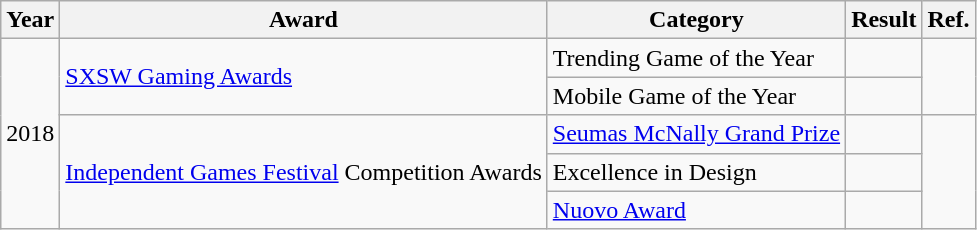<table class="wikitable sortable">
<tr>
<th>Year</th>
<th>Award</th>
<th>Category</th>
<th>Result</th>
<th>Ref.</th>
</tr>
<tr>
<td rowspan="5">2018</td>
<td rowspan="2"><a href='#'>SXSW Gaming Awards</a></td>
<td>Trending Game of the Year</td>
<td></td>
<td rowspan="2" style="text-align:center;"></td>
</tr>
<tr>
<td>Mobile Game of the Year</td>
<td></td>
</tr>
<tr>
<td rowspan="3"><a href='#'>Independent Games Festival</a> Competition Awards</td>
<td><a href='#'>Seumas McNally Grand Prize</a></td>
<td></td>
<td rowspan="3" style="text-align:center;"></td>
</tr>
<tr>
<td>Excellence in Design</td>
<td></td>
</tr>
<tr>
<td><a href='#'>Nuovo Award</a></td>
<td></td>
</tr>
</table>
